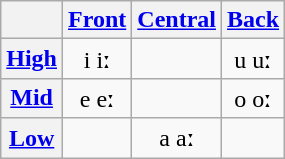<table class="wikitable" style="text-align:center">
<tr>
<th></th>
<th><a href='#'>Front</a></th>
<th><a href='#'>Central</a></th>
<th><a href='#'>Back</a></th>
</tr>
<tr>
<th><a href='#'>High</a></th>
<td align="center">i iː</td>
<td></td>
<td align="center">u uː</td>
</tr>
<tr>
<th><a href='#'>Mid</a></th>
<td>e eː</td>
<td></td>
<td>o oː</td>
</tr>
<tr>
<th><a href='#'>Low</a></th>
<td></td>
<td>a aː</td>
<td></td>
</tr>
</table>
